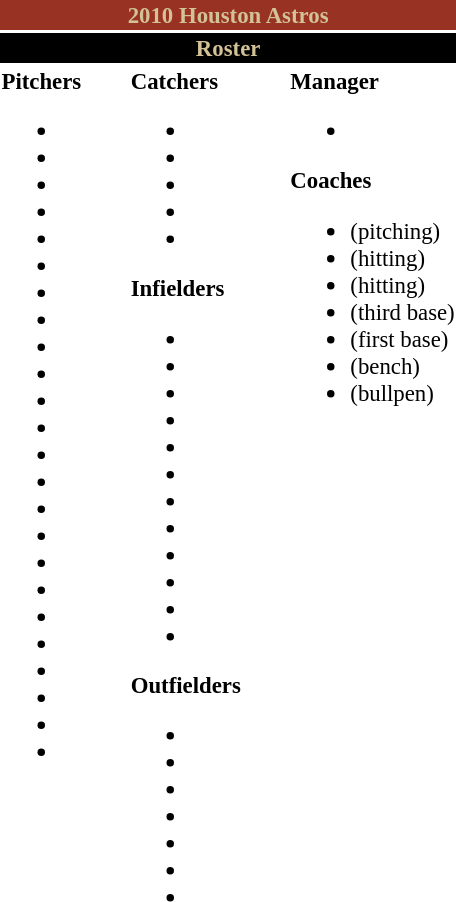<table class="toccolours" style="font-size: 95%;">
<tr>
<th colspan="10" style="background-color: #983222; color: #D2C295;text-align: center;">2010 Houston Astros</th>
</tr>
<tr>
<td colspan="10" style="background-color:black; color: #D2C295; text-align: center;"><strong>Roster</strong></td>
</tr>
<tr>
<td valign="top"><strong>Pitchers</strong><br><ul><li></li><li></li><li></li><li></li><li></li><li></li><li></li><li></li><li></li><li></li><li></li><li></li><li></li><li></li><li></li><li></li><li></li><li></li><li></li><li></li><li></li><li></li><li></li><li></li></ul></td>
<td width="25px"></td>
<td valign="top"><strong>Catchers</strong><br><ul><li></li><li></li><li></li><li></li><li></li></ul><strong>Infielders</strong><ul><li></li><li></li><li></li><li></li><li></li><li></li><li></li><li></li><li></li><li></li><li></li><li></li></ul><strong>Outfielders</strong><ul><li></li><li></li><li></li><li></li><li></li><li></li><li></li></ul></td>
<td width="25px"></td>
<td valign="top"><strong>Manager</strong><br><ul><li></li></ul><strong>Coaches</strong><ul><li> (pitching)</li><li> (hitting)</li><li> (hitting)</li><li> (third base)</li><li> (first base)</li><li> (bench)</li><li>(bullpen)</li></ul></td>
</tr>
</table>
